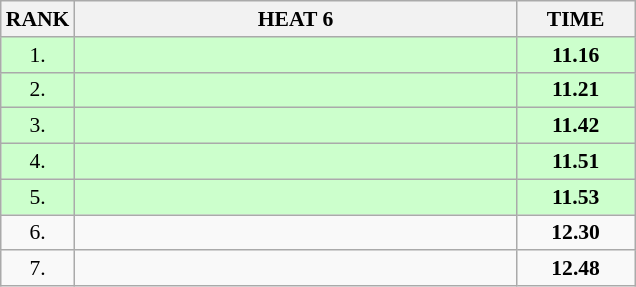<table class="wikitable" style="border-collapse: collapse; font-size: 90%;">
<tr>
<th>RANK</th>
<th style="width: 20em">HEAT 6</th>
<th style="width: 5em">TIME</th>
</tr>
<tr style="background:#ccffcc;">
<td align="center">1.</td>
<td></td>
<td align="center"><strong>11.16</strong></td>
</tr>
<tr style="background:#ccffcc;">
<td align="center">2.</td>
<td></td>
<td align="center"><strong>11.21</strong></td>
</tr>
<tr style="background:#ccffcc;">
<td align="center">3.</td>
<td></td>
<td align="center"><strong>11.42</strong></td>
</tr>
<tr style="background:#ccffcc;">
<td align="center">4.</td>
<td></td>
<td align="center"><strong>11.51</strong></td>
</tr>
<tr style="background:#ccffcc;">
<td align="center">5.</td>
<td></td>
<td align="center"><strong>11.53</strong></td>
</tr>
<tr>
<td align="center">6.</td>
<td></td>
<td align="center"><strong>12.30</strong></td>
</tr>
<tr>
<td align="center">7.</td>
<td></td>
<td align="center"><strong>12.48</strong></td>
</tr>
</table>
